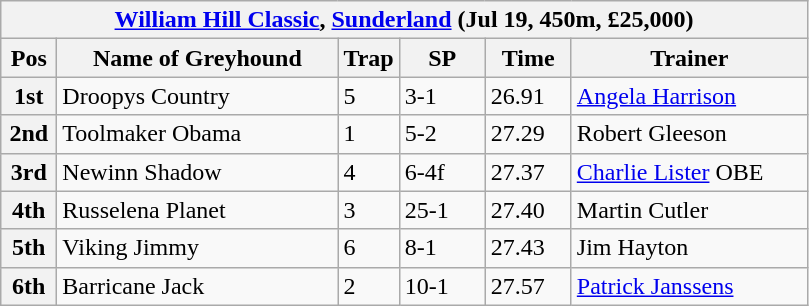<table class="wikitable">
<tr>
<th colspan="6"><a href='#'>William Hill Classic</a>, <a href='#'>Sunderland</a> (Jul 19, 450m, £25,000)</th>
</tr>
<tr>
<th width=30>Pos</th>
<th width=180>Name of Greyhound</th>
<th width=30>Trap</th>
<th width=50>SP</th>
<th width=50>Time</th>
<th width=150>Trainer</th>
</tr>
<tr>
<th>1st</th>
<td>Droopys Country </td>
<td>5</td>
<td>3-1</td>
<td>26.91</td>
<td><a href='#'>Angela Harrison</a></td>
</tr>
<tr>
<th>2nd</th>
<td>Toolmaker Obama</td>
<td>1</td>
<td>5-2</td>
<td>27.29</td>
<td>Robert Gleeson</td>
</tr>
<tr>
<th>3rd</th>
<td>Newinn Shadow</td>
<td>4</td>
<td>6-4f</td>
<td>27.37</td>
<td><a href='#'>Charlie Lister</a> OBE</td>
</tr>
<tr>
<th>4th</th>
<td>Russelena Planet</td>
<td>3</td>
<td>25-1</td>
<td>27.40</td>
<td>Martin Cutler</td>
</tr>
<tr>
<th>5th</th>
<td>Viking Jimmy</td>
<td>6</td>
<td>8-1</td>
<td>27.43</td>
<td>Jim Hayton</td>
</tr>
<tr>
<th>6th</th>
<td>Barricane Jack</td>
<td>2</td>
<td>10-1</td>
<td>27.57</td>
<td><a href='#'>Patrick Janssens</a></td>
</tr>
</table>
